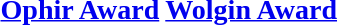<table>
<tr valign="top">
<td><br><h3><a href='#'>Ophir Award</a></h3></td>
<td><br><h3><a href='#'>Wolgin Award</a></h3></td>
</tr>
</table>
